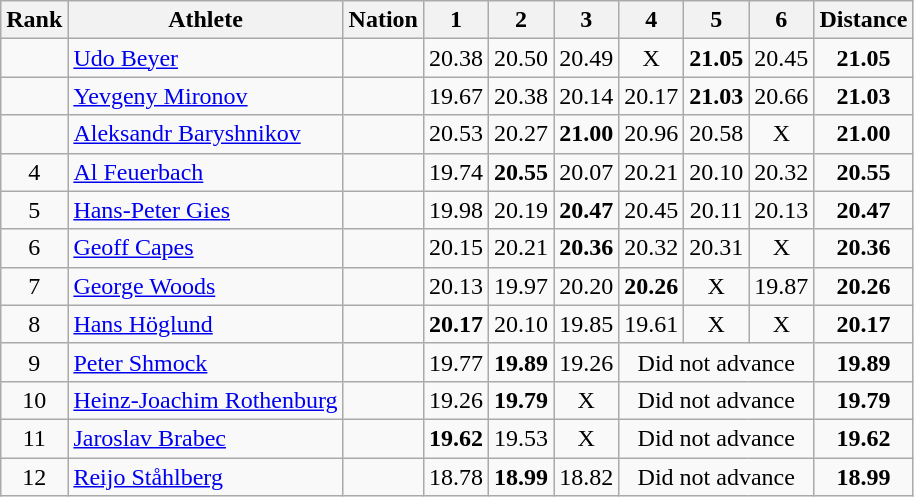<table class="wikitable sortable" style=" text-align:center">
<tr>
<th>Rank</th>
<th>Athlete</th>
<th>Nation</th>
<th>1</th>
<th>2</th>
<th>3</th>
<th>4</th>
<th>5</th>
<th>6</th>
<th>Distance</th>
</tr>
<tr>
<td></td>
<td align=left><a href='#'>Udo Beyer</a></td>
<td align=left></td>
<td>20.38</td>
<td>20.50</td>
<td>20.49</td>
<td data-sort-value=1.00>X</td>
<td><strong>21.05</strong></td>
<td>20.45</td>
<td><strong>21.05</strong></td>
</tr>
<tr>
<td></td>
<td align=left><a href='#'>Yevgeny Mironov</a></td>
<td align=left></td>
<td>19.67</td>
<td>20.38</td>
<td>20.14</td>
<td>20.17</td>
<td><strong>21.03</strong></td>
<td>20.66</td>
<td><strong>21.03</strong></td>
</tr>
<tr>
<td></td>
<td align=left><a href='#'>Aleksandr Baryshnikov</a></td>
<td align=left></td>
<td>20.53</td>
<td>20.27</td>
<td><strong>21.00</strong></td>
<td>20.96</td>
<td>20.58</td>
<td data-sort-value=1.00>X</td>
<td><strong>21.00</strong></td>
</tr>
<tr>
<td>4</td>
<td align=left><a href='#'>Al Feuerbach</a></td>
<td align=left></td>
<td>19.74</td>
<td><strong>20.55</strong></td>
<td>20.07</td>
<td>20.21</td>
<td>20.10</td>
<td>20.32</td>
<td><strong>20.55</strong></td>
</tr>
<tr>
<td>5</td>
<td align=left><a href='#'>Hans-Peter Gies</a></td>
<td align=left></td>
<td>19.98</td>
<td>20.19</td>
<td><strong>20.47</strong></td>
<td>20.45</td>
<td>20.11</td>
<td>20.13</td>
<td><strong>20.47</strong></td>
</tr>
<tr>
<td>6</td>
<td align=left><a href='#'>Geoff Capes</a></td>
<td align=left></td>
<td>20.15</td>
<td>20.21</td>
<td><strong>20.36</strong></td>
<td>20.32</td>
<td>20.31</td>
<td data-sort-value=1.00>X</td>
<td><strong>20.36</strong></td>
</tr>
<tr>
<td>7</td>
<td align=left><a href='#'>George Woods</a></td>
<td align=left></td>
<td>20.13</td>
<td>19.97</td>
<td>20.20</td>
<td><strong>20.26</strong></td>
<td data-sort-value=1.00>X</td>
<td>19.87</td>
<td><strong>20.26</strong></td>
</tr>
<tr>
<td>8</td>
<td align=left><a href='#'>Hans Höglund</a></td>
<td align=left></td>
<td><strong>20.17</strong></td>
<td>20.10</td>
<td>19.85</td>
<td>19.61</td>
<td data-sort-value=1.00>X</td>
<td data-sort-value=1.00>X</td>
<td><strong>20.17</strong></td>
</tr>
<tr>
<td>9</td>
<td align=left><a href='#'>Peter Shmock</a></td>
<td align=left></td>
<td>19.77</td>
<td><strong>19.89</strong></td>
<td>19.26</td>
<td colspan=3 data-sort-value=0.00>Did not advance</td>
<td><strong>19.89</strong></td>
</tr>
<tr>
<td>10</td>
<td align=left><a href='#'>Heinz-Joachim Rothenburg</a></td>
<td align=left></td>
<td>19.26</td>
<td><strong>19.79</strong></td>
<td data-sort-value=1.00>X</td>
<td colspan=3 data-sort-value=0.00>Did not advance</td>
<td><strong>19.79</strong></td>
</tr>
<tr>
<td>11</td>
<td align=left><a href='#'>Jaroslav Brabec</a></td>
<td align=left></td>
<td><strong>19.62</strong></td>
<td>19.53</td>
<td data-sort-value=1.00>X</td>
<td colspan=3 data-sort-value=0.00>Did not advance</td>
<td><strong>19.62</strong></td>
</tr>
<tr>
<td>12</td>
<td align=left><a href='#'>Reijo Ståhlberg</a></td>
<td align=left></td>
<td>18.78</td>
<td><strong>18.99</strong></td>
<td>18.82</td>
<td colspan=3 data-sort-value=0.00>Did not advance</td>
<td><strong>18.99</strong></td>
</tr>
</table>
